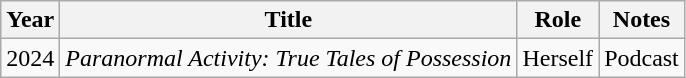<table class="wikitable sortable">
<tr>
<th>Year</th>
<th>Title</th>
<th>Role</th>
<th class="unsortable">Notes</th>
</tr>
<tr>
<td>2024</td>
<td><em>Paranormal Activity: True Tales of Possession</em></td>
<td>Herself</td>
<td>Podcast</td>
</tr>
</table>
